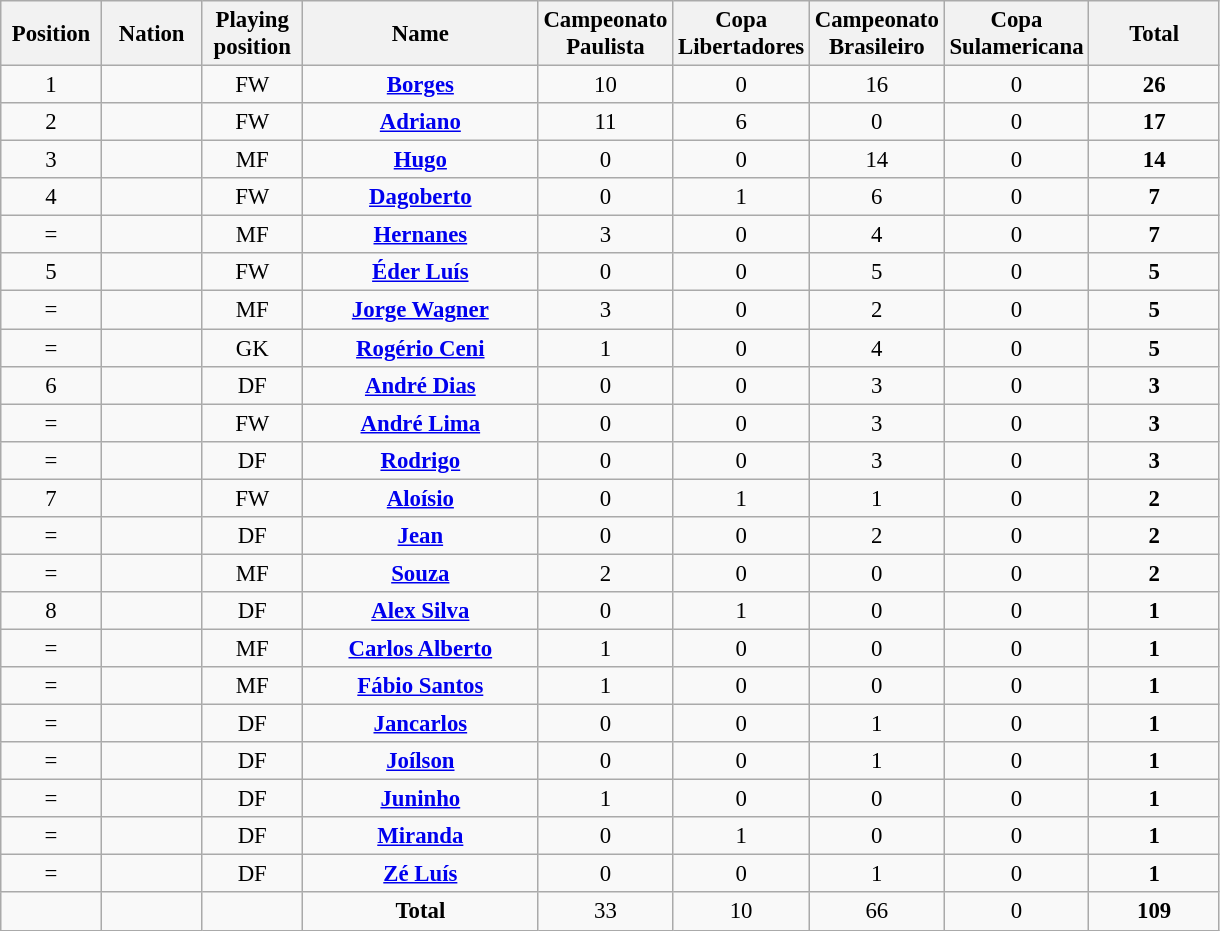<table class="wikitable" style="font-size: 95%; text-align: center;">
<tr>
<th width=60>Position</th>
<th width=60>Nation</th>
<th width=60>Playing position</th>
<th width=150>Name</th>
<th width=80>Campeonato Paulista</th>
<th width=80>Copa Libertadores</th>
<th width=80>Campeonato Brasileiro</th>
<th width=80>Copa Sulamericana</th>
<th width=80>Total</th>
</tr>
<tr>
<td>1</td>
<td></td>
<td>FW</td>
<td><strong><a href='#'>Borges</a></strong></td>
<td>10</td>
<td>0</td>
<td>16</td>
<td>0</td>
<td><strong>26</strong></td>
</tr>
<tr>
<td>2</td>
<td></td>
<td>FW</td>
<td><strong><a href='#'>Adriano</a></strong></td>
<td>11</td>
<td>6</td>
<td>0</td>
<td>0</td>
<td><strong>17</strong></td>
</tr>
<tr>
<td>3</td>
<td></td>
<td>MF</td>
<td><strong><a href='#'>Hugo</a></strong></td>
<td>0</td>
<td>0</td>
<td>14</td>
<td>0</td>
<td><strong>14</strong></td>
</tr>
<tr>
<td>4</td>
<td></td>
<td>FW</td>
<td><strong><a href='#'>Dagoberto</a></strong></td>
<td>0</td>
<td>1</td>
<td>6</td>
<td>0</td>
<td><strong>7</strong></td>
</tr>
<tr>
<td>=</td>
<td></td>
<td>MF</td>
<td><strong><a href='#'>Hernanes</a></strong></td>
<td>3</td>
<td>0</td>
<td>4</td>
<td>0</td>
<td><strong>7</strong></td>
</tr>
<tr>
<td>5</td>
<td></td>
<td>FW</td>
<td><strong><a href='#'>Éder Luís</a></strong></td>
<td>0</td>
<td>0</td>
<td>5</td>
<td>0</td>
<td><strong>5</strong></td>
</tr>
<tr>
<td>=</td>
<td></td>
<td>MF</td>
<td><strong><a href='#'>Jorge Wagner</a></strong></td>
<td>3</td>
<td>0</td>
<td>2</td>
<td>0</td>
<td><strong>5</strong></td>
</tr>
<tr>
<td>=</td>
<td></td>
<td>GK</td>
<td><strong><a href='#'>Rogério Ceni</a></strong></td>
<td>1</td>
<td>0</td>
<td>4</td>
<td>0</td>
<td><strong>5</strong></td>
</tr>
<tr>
<td>6</td>
<td></td>
<td>DF</td>
<td><strong><a href='#'>André Dias</a></strong></td>
<td>0</td>
<td>0</td>
<td>3</td>
<td>0</td>
<td><strong>3</strong></td>
</tr>
<tr>
<td>=</td>
<td></td>
<td>FW</td>
<td><strong><a href='#'>André Lima</a></strong></td>
<td>0</td>
<td>0</td>
<td>3</td>
<td>0</td>
<td><strong>3</strong></td>
</tr>
<tr>
<td>=</td>
<td></td>
<td>DF</td>
<td><strong><a href='#'>Rodrigo</a></strong></td>
<td>0</td>
<td>0</td>
<td>3</td>
<td>0</td>
<td><strong>3</strong></td>
</tr>
<tr>
<td>7</td>
<td></td>
<td>FW</td>
<td><strong><a href='#'>Aloísio</a></strong></td>
<td>0</td>
<td>1</td>
<td>1</td>
<td>0</td>
<td><strong>2</strong></td>
</tr>
<tr>
<td>=</td>
<td></td>
<td>DF</td>
<td><strong><a href='#'>Jean</a></strong></td>
<td>0</td>
<td>0</td>
<td>2</td>
<td>0</td>
<td><strong>2</strong></td>
</tr>
<tr>
<td>=</td>
<td></td>
<td>MF</td>
<td><strong><a href='#'>Souza</a></strong></td>
<td>2</td>
<td>0</td>
<td>0</td>
<td>0</td>
<td><strong>2</strong></td>
</tr>
<tr>
<td>8</td>
<td></td>
<td>DF</td>
<td><strong><a href='#'>Alex Silva</a></strong></td>
<td>0</td>
<td>1</td>
<td>0</td>
<td>0</td>
<td><strong>1</strong></td>
</tr>
<tr>
<td>=</td>
<td></td>
<td>MF</td>
<td><strong><a href='#'>Carlos Alberto</a></strong></td>
<td>1</td>
<td>0</td>
<td>0</td>
<td>0</td>
<td><strong>1</strong></td>
</tr>
<tr>
<td>=</td>
<td></td>
<td>MF</td>
<td><strong><a href='#'>Fábio Santos</a></strong></td>
<td>1</td>
<td>0</td>
<td>0</td>
<td>0</td>
<td><strong>1</strong></td>
</tr>
<tr>
<td>=</td>
<td></td>
<td>DF</td>
<td><strong><a href='#'>Jancarlos</a></strong></td>
<td>0</td>
<td>0</td>
<td>1</td>
<td>0</td>
<td><strong>1</strong></td>
</tr>
<tr>
<td>=</td>
<td></td>
<td>DF</td>
<td><strong><a href='#'>Joílson</a></strong></td>
<td>0</td>
<td>0</td>
<td>1</td>
<td>0</td>
<td><strong>1</strong></td>
</tr>
<tr>
<td>=</td>
<td></td>
<td>DF</td>
<td><strong><a href='#'>Juninho</a></strong></td>
<td>1</td>
<td>0</td>
<td>0</td>
<td>0</td>
<td><strong>1</strong></td>
</tr>
<tr>
<td>=</td>
<td></td>
<td>DF</td>
<td><strong><a href='#'>Miranda</a></strong></td>
<td>0</td>
<td>1</td>
<td>0</td>
<td>0</td>
<td><strong>1</strong></td>
</tr>
<tr>
<td>=</td>
<td></td>
<td>DF</td>
<td><strong><a href='#'>Zé Luís</a></strong></td>
<td>0</td>
<td>0</td>
<td>1</td>
<td>0</td>
<td><strong>1</strong></td>
</tr>
<tr>
<td></td>
<td></td>
<td></td>
<td><strong>Total</strong></td>
<td>33</td>
<td>10</td>
<td>66</td>
<td>0</td>
<td><strong>109</strong></td>
</tr>
</table>
